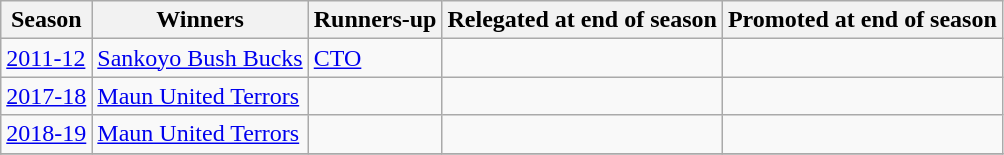<table class="wikitable sortable">
<tr>
<th>Season</th>
<th>Winners</th>
<th>Runners-up</th>
<th>Relegated at end of season</th>
<th>Promoted at end of season</th>
</tr>
<tr>
<td><a href='#'>2011-12</a></td>
<td><a href='#'>Sankoyo Bush Bucks</a></td>
<td><a href='#'>CTO</a></td>
<td></td>
<td></td>
</tr>
<tr>
<td><a href='#'>2017-18</a></td>
<td><a href='#'>Maun United Terrors</a></td>
<td></td>
<td></td>
<td></td>
</tr>
<tr>
<td><a href='#'>2018-19</a></td>
<td><a href='#'>Maun United Terrors</a></td>
<td></td>
<td></td>
<td></td>
</tr>
<tr>
</tr>
</table>
